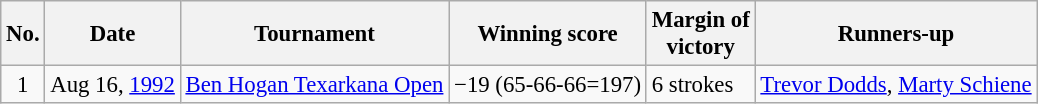<table class="wikitable" style="font-size:95%;">
<tr>
<th>No.</th>
<th>Date</th>
<th>Tournament</th>
<th>Winning score</th>
<th>Margin of<br>victory</th>
<th>Runners-up</th>
</tr>
<tr>
<td align=center>1</td>
<td align=right>Aug 16, <a href='#'>1992</a></td>
<td><a href='#'>Ben Hogan Texarkana Open</a></td>
<td>−19 (65-66-66=197)</td>
<td>6 strokes</td>
<td> <a href='#'>Trevor Dodds</a>,  <a href='#'>Marty Schiene</a></td>
</tr>
</table>
